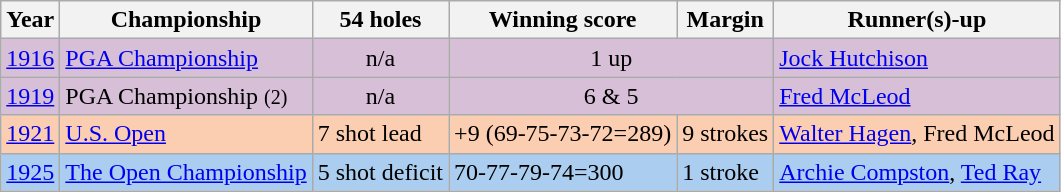<table class="sortable wikitable">
<tr>
<th>Year</th>
<th>Championship</th>
<th>54 holes</th>
<th>Winning score</th>
<th>Margin</th>
<th>Runner(s)-up</th>
</tr>
<tr style="background:#D8BFD8;">
<td align=center><a href='#'>1916</a></td>
<td><a href='#'>PGA Championship</a></td>
<td align=center>n/a</td>
<td colspan=2 align=center>1 up</td>
<td>  <a href='#'>Jock Hutchison</a></td>
</tr>
<tr style="background:#D8BFD8;">
<td align=center><a href='#'>1919</a></td>
<td>PGA Championship <small> (2)</small></td>
<td align=center>n/a</td>
<td colspan=2 align=center>6 & 5</td>
<td>  <a href='#'>Fred McLeod</a></td>
</tr>
<tr style="background:#FBCEB1;">
<td align=center><a href='#'>1921</a></td>
<td><a href='#'>U.S. Open</a></td>
<td>7 shot lead</td>
<td>+9 (69-75-73-72=289)</td>
<td>9 strokes</td>
<td> <a href='#'>Walter Hagen</a>,   Fred McLeod</td>
</tr>
<tr style="background:#ABCDEF;">
<td align=center><a href='#'>1925</a></td>
<td><a href='#'>The Open Championship</a></td>
<td>5 shot deficit</td>
<td>70-77-79-74=300</td>
<td>1 stroke</td>
<td> <a href='#'>Archie Compston</a>,  <a href='#'>Ted Ray</a></td>
</tr>
</table>
